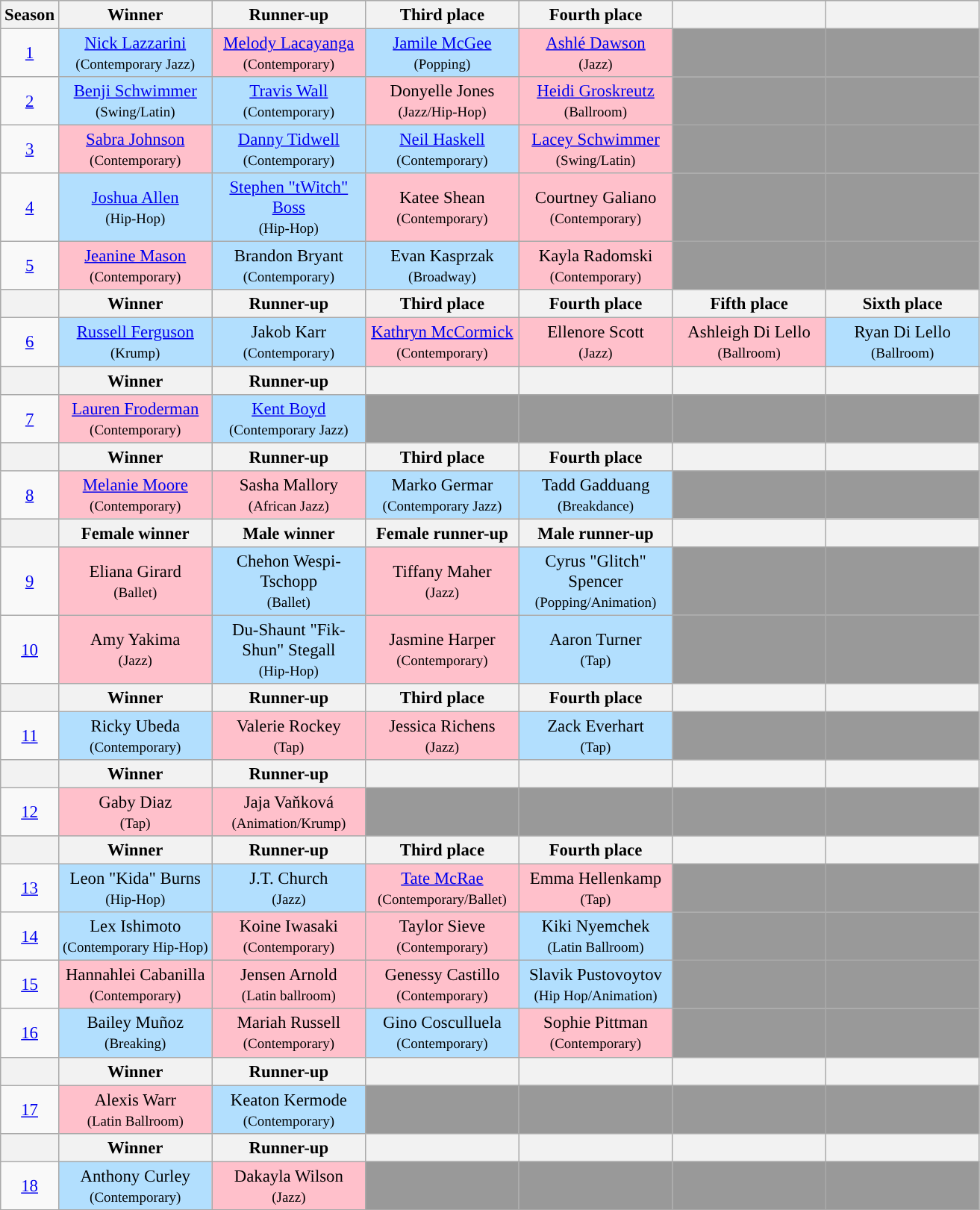<table class="wikitable border-collapse:collapse;" style="text-align:center; font-size:95%;">
<tr style="background:#ccc;">
<th style="width:40px;">Season</th>
<th style="width:130px;">Winner</th>
<th style="width:130px;">Runner-up</th>
<th style="width:130px;">Third place</th>
<th style="width:130px;">Fourth place</th>
<th style="width:130px;"></th>
<th style="width:130px;"></th>
</tr>
<tr>
<td><a href='#'>1</a></td>
<td style="background:#b2dffe;"><a href='#'>Nick Lazzarini</a><br><small>(Contemporary Jazz)</small></td>
<td style="background:pink;"><a href='#'>Melody Lacayanga</a><br><small>(Contemporary)</small></td>
<td style="background:#b2dffe;"><a href='#'>Jamile McGee</a><br><small>(Popping)</small></td>
<td style="background:pink;"><a href='#'>Ashlé Dawson</a><br><small>(Jazz)</small></td>
<td style="background:#999;"></td>
<td style="background:#999;"></td>
</tr>
<tr>
<td><a href='#'>2</a></td>
<td style="background:#b2dffe;"><a href='#'>Benji Schwimmer</a><br><small>(Swing/Latin)</small></td>
<td style="background:#b2dffe;"><a href='#'>Travis Wall</a><br><small>(Contemporary)</small></td>
<td style="background:pink;">Donyelle Jones<br><small>(Jazz/Hip-Hop)</small></td>
<td style="background:pink;"><a href='#'>Heidi Groskreutz</a><br><small>(Ballroom)</small></td>
<td style="background:#999;"></td>
<td style="background:#999;"></td>
</tr>
<tr>
<td><a href='#'>3</a></td>
<td style="background:pink;"><a href='#'>Sabra Johnson</a><br><small>(Contemporary)</small></td>
<td style="background:#b2dffe;"><a href='#'>Danny Tidwell</a><br><small>(Contemporary)</small></td>
<td style="background:#b2dffe;"><a href='#'>Neil Haskell</a><br><small>(Contemporary)</small></td>
<td style="background:pink;"><a href='#'>Lacey Schwimmer</a><br><small>(Swing/Latin)</small></td>
<td style="background:#999;"></td>
<td style="background:#999;"></td>
</tr>
<tr>
<td><a href='#'>4</a></td>
<td style="background:#b2dffe;"><a href='#'>Joshua Allen</a><br><small>(Hip-Hop)</small></td>
<td style="background:#b2dffe;"><a href='#'>Stephen "tWitch" Boss</a><br><small>(Hip-Hop)</small></td>
<td style="background:pink;">Katee Shean<br><small>(Contemporary)</small></td>
<td style="background:pink;">Courtney Galiano<br><small>(Contemporary)</small></td>
<td style="background:#999;"></td>
<td style="background:#999;"></td>
</tr>
<tr>
<td><a href='#'>5</a></td>
<td style="background:pink;"><a href='#'>Jeanine Mason</a><br><small>(Contemporary)</small></td>
<td style="background:#b2dffe;">Brandon Bryant<br><small>(Contemporary)</small></td>
<td style="background:#b2dffe;">Evan Kasprzak<br><small>(Broadway)</small></td>
<td style="background:pink;">Kayla Radomski<br><small>(Contemporary)</small></td>
<td style="background:#999;"></td>
<td style="background:#999;"></td>
</tr>
<tr style="background:#ccc;">
<th style="width:40px;"></th>
<th style="width:130px;">Winner</th>
<th style="width:130px;">Runner-up</th>
<th style="width:130px;">Third place</th>
<th style="width:130px;">Fourth place</th>
<th style="width:130px;">Fifth place</th>
<th style="width:130px;">Sixth place</th>
</tr>
<tr>
<td><a href='#'>6</a></td>
<td style="background:#b2dffe;"><a href='#'>Russell Ferguson</a><br><small>(Krump)</small></td>
<td style="background:#b2dffe;">Jakob Karr<br><small>(Contemporary)</small></td>
<td style="background:pink;"><a href='#'>Kathryn McCormick</a><br><small>(Contemporary)</small></td>
<td style="background:pink;">Ellenore Scott<br><small>(Jazz)</small></td>
<td style="background:pink;">Ashleigh Di Lello<br><small>(Ballroom)</small></td>
<td style="background:#b2dffe;">Ryan Di Lello<br><small>(Ballroom)</small></td>
</tr>
<tr>
</tr>
<tr style="background:#ccc;">
<th style="width:40px;"></th>
<th style="width:130px;">Winner</th>
<th style="width:130px;">Runner-up</th>
<th style="width:130px;"></th>
<th style="width:130px;"></th>
<th style="width:130px;"></th>
<th style="width:130px;"></th>
</tr>
<tr>
<td><a href='#'>7</a></td>
<td style="background:pink;"><a href='#'>Lauren Froderman</a> <br><small>(Contemporary)</small></td>
<td style="background:#b2dffe;"><a href='#'>Kent Boyd</a> <br><small>(Contemporary Jazz)</small></td>
<td style="background:#999;"></td>
<td style="background:#999;"></td>
<td style="background:#999;"></td>
<td style="background:#999;"></td>
</tr>
<tr>
</tr>
<tr style="background:#ccc;">
<th style="width:40px;"></th>
<th style="width:130px;">Winner</th>
<th style="width:130px;">Runner-up</th>
<th style="width:130px;">Third place</th>
<th style="width:130px;">Fourth place</th>
<th style="width:130px;"></th>
<th style="width:130px;"></th>
</tr>
<tr>
<td><a href='#'>8</a></td>
<td style="background:pink;"><a href='#'>Melanie Moore</a><br><small>(Contemporary)</small></td>
<td style="background:pink;">Sasha Mallory<br><small>(African Jazz)</small></td>
<td style="background:#b2dffe;">Marko Germar<br><small>(Contemporary Jazz)</small></td>
<td style="background:#b2dffe;">Tadd Gadduang<br><small>(Breakdance)</small></td>
<td style="background:#999;"></td>
<td style="background:#999;"></td>
</tr>
<tr style="background:#ccc;">
<th style="width:40px;"></th>
<th style="width:130px;">Female winner</th>
<th style="width:130px;">Male winner</th>
<th style="width:130px;">Female runner-up</th>
<th style="width:130px;">Male runner-up</th>
<th style="width:130px;"></th>
<th style="width:130px;"></th>
</tr>
<tr>
<td><a href='#'>9</a></td>
<td style="background:pink;">Eliana Girard<br><small>(Ballet)</small></td>
<td style="background:#b2dffe;">Chehon Wespi-Tschopp<br><small>(Ballet)</small></td>
<td style="background:pink;">Tiffany Maher<br><small>(Jazz)</small></td>
<td style="background:#b2dffe;">Cyrus "Glitch" Spencer<br><small>(Popping/Animation)</small></td>
<td style="background:#999;"></td>
<td style="background:#999;"></td>
</tr>
<tr>
<td><a href='#'>10</a></td>
<td style="background:pink;">Amy Yakima<br><small>(Jazz)</small></td>
<td style="background:#b2dffe;">Du-Shaunt "Fik-Shun" Stegall<br><small>(Hip-Hop)</small></td>
<td style="background:pink;">Jasmine Harper<br><small>(Contemporary)</small></td>
<td style="background:#b2dffe;">Aaron Turner<br><small>(Tap)</small></td>
<td style="background:#999;"></td>
<td style="background:#999;"></td>
</tr>
<tr style="background:#ccc;">
<th style="width:40px;"></th>
<th style="width:130px;">Winner</th>
<th style="width:130px;">Runner-up</th>
<th style="width:130px;">Third place</th>
<th style="width:130px;">Fourth place</th>
<th style="width:130px;"></th>
<th style="width:130px;"></th>
</tr>
<tr>
<td><a href='#'>11</a></td>
<td style="background:#b2dffe;">Ricky Ubeda<br><small>(Contemporary)</small></td>
<td style="background:pink;">Valerie Rockey<br><small>(Tap)</small></td>
<td style="background:pink;">Jessica Richens<br><small>(Jazz)</small></td>
<td style="background:#b2dffe;">Zack Everhart<br><small>(Tap)</small></td>
<td style="background:#999;"></td>
<td style="background:#999;"></td>
</tr>
<tr>
<th style="width:40px;"></th>
<th style="width:130px;">Winner</th>
<th style="width:130px;">Runner-up</th>
<th style="width:130px;"></th>
<th style="width:130px;"></th>
<th style="width:130px;"></th>
<th style="width:130px;"></th>
</tr>
<tr>
<td><a href='#'>12</a></td>
<td style="background:pink;">Gaby Diaz<br><small>(Tap)</small></td>
<td style="background:pink;">Jaja Vaňková<br><small>(Animation/Krump)</small></td>
<td style="background:#999;"></td>
<td style="background:#999;"></td>
<td style="background:#999;"></td>
<td style="background:#999;"></td>
</tr>
<tr style="background:#ccc;">
<th style="width:40px;"></th>
<th style="width:130px;">Winner</th>
<th style="width:130px;">Runner-up</th>
<th style="width:130px;">Third place</th>
<th style="width:130px;">Fourth place</th>
<th style="width:130px;"></th>
<th style="width:130px;"></th>
</tr>
<tr>
<td><a href='#'>13</a></td>
<td style="background:#b2dffe;">Leon "Kida" Burns<br><small>(Hip-Hop)</small></td>
<td style="background:#b2dffe;">J.T. Church<br><small>(Jazz)</small></td>
<td style="background:pink;"><a href='#'>Tate McRae</a><br><small>(Contemporary/Ballet)</small></td>
<td style="background:pink;">Emma Hellenkamp<br><small>(Tap)</small></td>
<td style="background:#999;"></td>
<td style="background:#999;"></td>
</tr>
<tr>
<td><a href='#'>14</a></td>
<td style="background:#b2dffe;">Lex Ishimoto<br><small>(Contemporary Hip-Hop)</small></td>
<td style="background:pink;">Koine Iwasaki<br><small>(Contemporary)</small></td>
<td style="background:pink;">Taylor Sieve<br><small>(Contemporary)</small></td>
<td style="background:#b2dffe;">Kiki Nyemchek<br><small>(Latin Ballroom)</small></td>
<td style="background:#999;"></td>
<td style="background:#999;"></td>
</tr>
<tr>
<td><a href='#'>15</a></td>
<td style="background:pink;">Hannahlei Cabanilla<br><small>(Contemporary)</small></td>
<td style="background:pink;">Jensen Arnold<br><small>(Latin ballroom)</small></td>
<td style="background:pink;">Genessy Castillo <br><small>(Contemporary)</small></td>
<td style="background:#b2dffe;">Slavik Pustovoytov <br><small>(Hip Hop/Animation)</small></td>
<td style="background:#999;"></td>
<td style="background:#999;"></td>
</tr>
<tr>
<td><a href='#'>16</a></td>
<td style="background:#b2dffe;">Bailey Muñoz<br><small>(Breaking)</small></td>
<td style="background:pink;">Mariah Russell<br><small>(Contemporary)</small></td>
<td style="background:#b2dffe;">Gino Cosculluela<br><small>(Contemporary)</small></td>
<td style="background:pink;">Sophie Pittman<br><small>(Contemporary)</small></td>
<td style="background:#999;"></td>
<td style="background:#999;"></td>
</tr>
<tr>
<th style="width:40px;"></th>
<th style="width:130px;">Winner</th>
<th style="width:130px;">Runner-up</th>
<th style="width:130px;"></th>
<th style="width:130px;"></th>
<th style="width:130px;"></th>
<th style="width:130px;"></th>
</tr>
<tr>
<td><a href='#'>17</a></td>
<td style="background:pink;">Alexis Warr<br><small>(Latin Ballroom)</small></td>
<td style="background:#b2dffe;">Keaton Kermode<br><small>(Contemporary)</small></td>
<td style="background:#999;"></td>
<td style="background:#999;"></td>
<td style="background:#999;"></td>
<td style="background:#999;"></td>
</tr>
<tr>
<th style="width:40px;"></th>
<th style="width:130px;">Winner</th>
<th style="width:130px;">Runner-up</th>
<th style="width:130px;"></th>
<th style="width:130px;"></th>
<th style="width:130px;"></th>
<th style="width:130px;"></th>
</tr>
<tr>
<td><a href='#'>18</a></td>
<td style="background:#b2dffe;">Anthony Curley<br><small>(Contemporary)</small></td>
<td style="background:pink;">Dakayla Wilson<br><small>(Jazz)</small></td>
<td style="background:#999;"></td>
<td style="background:#999;"></td>
<td style="background:#999;"></td>
<td style="background:#999;"></td>
</tr>
<tr>
</tr>
</table>
